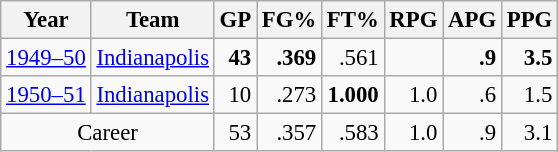<table class="wikitable sortable" style="font-size:95%; text-align:right;">
<tr>
<th>Year</th>
<th>Team</th>
<th>GP</th>
<th>FG%</th>
<th>FT%</th>
<th>RPG</th>
<th>APG</th>
<th>PPG</th>
</tr>
<tr>
<td style="text-align:left;"><a href='#'>1949–50</a></td>
<td style="text-align:left;"><a href='#'>Indianapolis</a></td>
<td><strong>43</strong></td>
<td><strong>.369</strong></td>
<td>.561</td>
<td></td>
<td><strong>.9</strong></td>
<td><strong>3.5</strong></td>
</tr>
<tr>
<td style="text-align:left;"><a href='#'>1950–51</a></td>
<td style="text-align:left;"><a href='#'>Indianapolis</a></td>
<td>10</td>
<td>.273</td>
<td><strong>1.000</strong></td>
<td>1.0</td>
<td>.6</td>
<td>1.5</td>
</tr>
<tr>
<td colspan="2" style="text-align:center;">Career</td>
<td>53</td>
<td>.357</td>
<td>.583</td>
<td>1.0</td>
<td>.9</td>
<td>3.1</td>
</tr>
</table>
